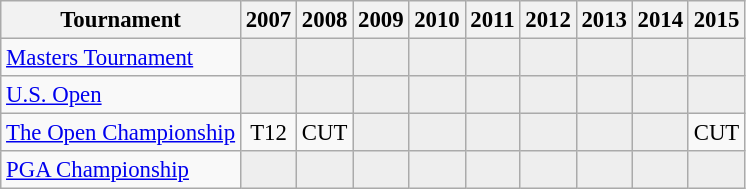<table class="wikitable" style="font-size:95%;text-align:center;">
<tr>
<th>Tournament</th>
<th>2007</th>
<th>2008</th>
<th>2009</th>
<th>2010</th>
<th>2011</th>
<th>2012</th>
<th>2013</th>
<th>2014</th>
<th>2015</th>
</tr>
<tr>
<td align=left><a href='#'>Masters Tournament</a></td>
<td style="background:#eeeeee;"></td>
<td style="background:#eeeeee;"></td>
<td style="background:#eeeeee;"></td>
<td style="background:#eeeeee;"></td>
<td style="background:#eeeeee;"></td>
<td style="background:#eeeeee;"></td>
<td style="background:#eeeeee;"></td>
<td style="background:#eeeeee;"></td>
<td style="background:#eeeeee;"></td>
</tr>
<tr>
<td align=left><a href='#'>U.S. Open</a></td>
<td style="background:#eeeeee;"></td>
<td style="background:#eeeeee;"></td>
<td style="background:#eeeeee;"></td>
<td style="background:#eeeeee;"></td>
<td style="background:#eeeeee;"></td>
<td style="background:#eeeeee;"></td>
<td style="background:#eeeeee;"></td>
<td style="background:#eeeeee;"></td>
<td style="background:#eeeeee;"></td>
</tr>
<tr>
<td align=left><a href='#'>The Open Championship</a></td>
<td>T12</td>
<td>CUT</td>
<td style="background:#eeeeee;"></td>
<td style="background:#eeeeee;"></td>
<td style="background:#eeeeee;"></td>
<td style="background:#eeeeee;"></td>
<td style="background:#eeeeee;"></td>
<td style="background:#eeeeee;"></td>
<td>CUT</td>
</tr>
<tr>
<td align=left><a href='#'>PGA Championship</a></td>
<td style="background:#eeeeee;"></td>
<td style="background:#eeeeee;"></td>
<td style="background:#eeeeee;"></td>
<td style="background:#eeeeee;"></td>
<td style="background:#eeeeee;"></td>
<td style="background:#eeeeee;"></td>
<td style="background:#eeeeee;"></td>
<td style="background:#eeeeee;"></td>
<td style="background:#eeeeee;"></td>
</tr>
</table>
